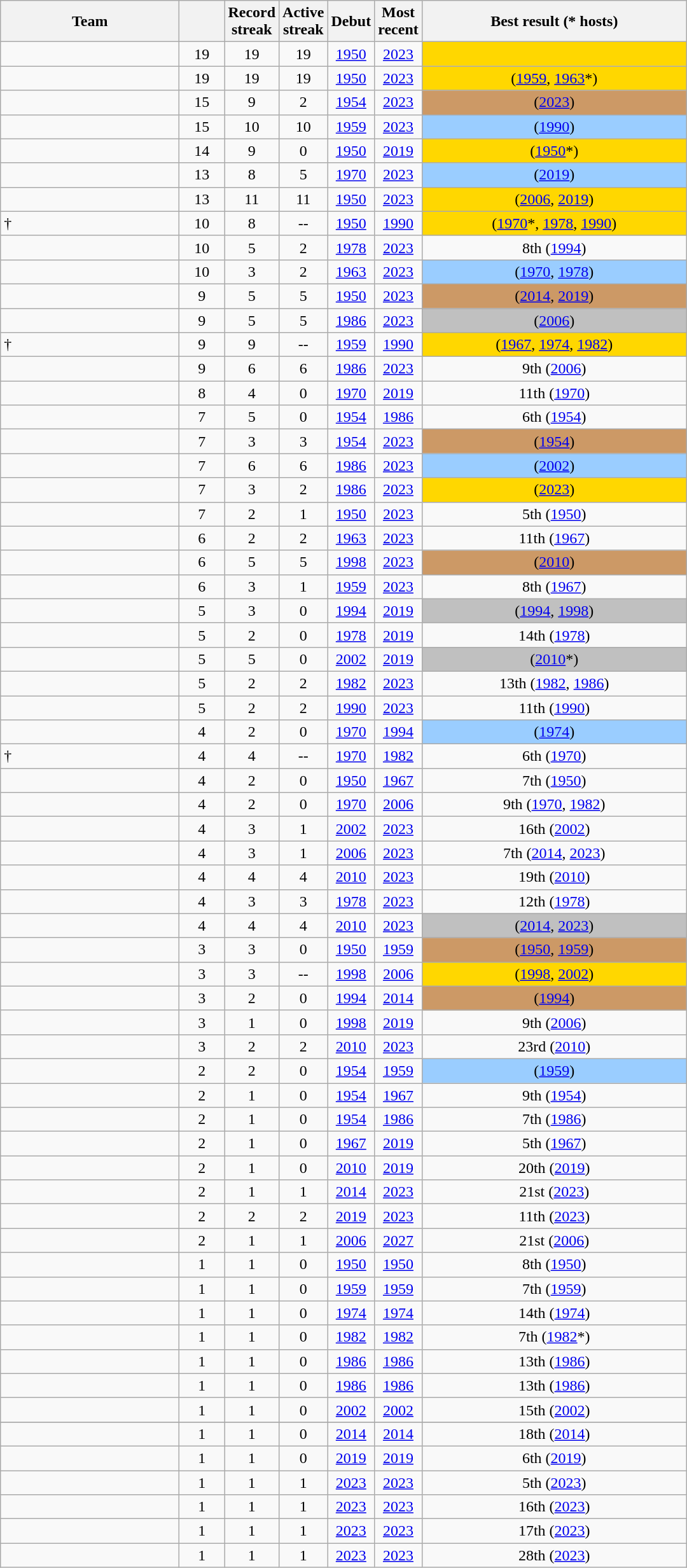<table class="wikitable sortable" style="text-align:center;">
<tr>
<th scope="col" style="width: 180px;">Team</th>
<th scope="col" style="width: 40px;"></th>
<th scope="col" style="width: 40px;">Record<br>streak</th>
<th scope="col" style="width: 40px;">Active<br>streak</th>
<th scope="col" style="width: 40px;">Debut</th>
<th scope="col" style="width: 40px;">Most recent</th>
<th scope="col" style="width: 270px;">Best result (* hosts)</th>
</tr>
<tr>
<td style="text-align:left;"></td>
<td>19</td>
<td>19</td>
<td>19</td>
<td><a href='#'>1950</a></td>
<td><a href='#'>2023</a></td>
<td bgcolor=gold></td>
</tr>
<tr>
<td style="text-align:left;"></td>
<td>19</td>
<td>19</td>
<td>19</td>
<td><a href='#'>1950</a></td>
<td><a href='#'>2023</a></td>
<td bgcolor="gold"> (<a href='#'>1959</a>, <a href='#'>1963</a>*)</td>
</tr>
<tr>
<td style="text-align:left;"></td>
<td>15</td>
<td>9</td>
<td>2</td>
<td><a href='#'>1954</a></td>
<td><a href='#'>2023</a></td>
<td bgcolor="cc9966"> (<a href='#'>2023</a>)</td>
</tr>
<tr>
<td style="text-align:left;"></td>
<td>15</td>
<td>10</td>
<td>10</td>
<td><a href='#'>1959</a></td>
<td><a href='#'>2023</a></td>
<td bgcolor="#9acdff"> (<a href='#'>1990</a>)</td>
</tr>
<tr>
<td style="text-align:left;"></td>
<td>14</td>
<td>9</td>
<td>0</td>
<td><a href='#'>1950</a></td>
<td><a href='#'>2019</a></td>
<td bgcolor="gold"> (<a href='#'>1950</a>*)</td>
</tr>
<tr>
<td style="text-align:left;"></td>
<td>13</td>
<td>8</td>
<td>5</td>
<td><a href='#'>1970</a></td>
<td><a href='#'>2023</a></td>
<td bgcolor="#9acdff"> (<a href='#'>2019</a>)</td>
</tr>
<tr>
<td style="text-align:left;"></td>
<td>13</td>
<td>11</td>
<td>11</td>
<td><a href='#'>1950</a></td>
<td><a href='#'>2023</a></td>
<td bgcolor="gold"> (<a href='#'>2006</a>, <a href='#'>2019</a>)</td>
</tr>
<tr>
<td style="text-align:left;"><em></em> †</td>
<td>10</td>
<td>8</td>
<td>--</td>
<td><a href='#'>1950</a></td>
<td><a href='#'>1990</a></td>
<td bgcolor=gold>  (<a href='#'>1970</a>*, <a href='#'>1978</a>, <a href='#'>1990</a>)</td>
</tr>
<tr>
<td style="text-align:left;"></td>
<td>10</td>
<td>5</td>
<td>2</td>
<td><a href='#'>1978</a></td>
<td><a href='#'>2023</a></td>
<td>8th (<a href='#'>1994</a>)</td>
</tr>
<tr>
<td style="text-align:left;"></td>
<td>10</td>
<td>3</td>
<td>2</td>
<td><a href='#'>1963</a></td>
<td><a href='#'>2023</a></td>
<td bgcolor="#9acdff"> (<a href='#'>1970</a>, <a href='#'>1978</a>)</td>
</tr>
<tr>
<td style="text-align:left;"></td>
<td>9</td>
<td>5</td>
<td>5</td>
<td><a href='#'>1950</a></td>
<td><a href='#'>2023</a></td>
<td bgcolor="cc9966"> (<a href='#'>2014</a>, <a href='#'>2019</a>)</td>
</tr>
<tr>
<td style="text-align:left;"></td>
<td>9</td>
<td>5</td>
<td>5</td>
<td><a href='#'>1986</a></td>
<td><a href='#'>2023</a></td>
<td bgcolor="silver"> (<a href='#'>2006</a>)</td>
</tr>
<tr>
<td style="text-align:left;"><em></em> †</td>
<td>9</td>
<td>9</td>
<td>--</td>
<td><a href='#'>1959</a></td>
<td><a href='#'>1990</a></td>
<td bgcolor="gold"> (<a href='#'>1967</a>, <a href='#'>1974</a>, <a href='#'>1982</a>)</td>
</tr>
<tr>
<td style="text-align:left;"></td>
<td>9</td>
<td>6</td>
<td>6</td>
<td><a href='#'>1986</a></td>
<td><a href='#'>2023</a></td>
<td>9th (<a href='#'>2006</a>)</td>
</tr>
<tr>
<td style="text-align:left;"></td>
<td>8</td>
<td>4</td>
<td>0</td>
<td><a href='#'>1970</a></td>
<td><a href='#'>2019</a></td>
<td>11th (<a href='#'>1970</a>)</td>
</tr>
<tr>
<td style="text-align:left;"></td>
<td>7</td>
<td>5</td>
<td>0</td>
<td><a href='#'>1954</a></td>
<td><a href='#'>1986</a></td>
<td>6th (<a href='#'>1954</a>)</td>
</tr>
<tr>
<td style="text-align:left;"></td>
<td>7</td>
<td>3</td>
<td>3</td>
<td><a href='#'>1954</a></td>
<td><a href='#'>2023</a></td>
<td bgcolor="cc9966"> (<a href='#'>1954</a>)</td>
</tr>
<tr>
<td style="text-align:left;"></td>
<td>7</td>
<td>6</td>
<td>6</td>
<td><a href='#'>1986</a></td>
<td><a href='#'>2023</a></td>
<td bgcolor="#9acdff"> (<a href='#'>2002</a>)</td>
</tr>
<tr>
<td style="text-align:left;"></td>
<td>7</td>
<td>3</td>
<td>2</td>
<td><a href='#'>1986</a></td>
<td><a href='#'>2023</a></td>
<td bgcolor="gold"> (<a href='#'>2023</a>)</td>
</tr>
<tr>
<td style="text-align:left;"></td>
<td>7</td>
<td>2</td>
<td>1</td>
<td><a href='#'>1950</a></td>
<td><a href='#'>2023</a></td>
<td>5th (<a href='#'>1950</a>)</td>
</tr>
<tr>
<td style="text-align:left;"></td>
<td>6</td>
<td>2</td>
<td>2</td>
<td><a href='#'>1963</a></td>
<td><a href='#'>2023</a></td>
<td>11th (<a href='#'>1967</a>)</td>
</tr>
<tr>
<td style="text-align:left;"></td>
<td>6</td>
<td>5</td>
<td>5</td>
<td><a href='#'>1998</a></td>
<td><a href='#'>2023</a></td>
<td bgcolor="cc9966"> (<a href='#'>2010</a>)</td>
</tr>
<tr>
<td style="text-align:left;"></td>
<td>6</td>
<td>3</td>
<td>1</td>
<td><a href='#'>1959</a></td>
<td><a href='#'>2023</a></td>
<td>8th (<a href='#'>1967</a>)</td>
</tr>
<tr>
<td style="text-align:left;"></td>
<td>5</td>
<td>3</td>
<td>0</td>
<td><a href='#'>1994</a></td>
<td><a href='#'>2019</a></td>
<td bgcolor="silver"> (<a href='#'>1994</a>, <a href='#'>1998</a>)</td>
</tr>
<tr>
<td style="text-align:left;"></td>
<td>5</td>
<td>2</td>
<td>0</td>
<td><a href='#'>1978</a></td>
<td><a href='#'>2019</a></td>
<td>14th (<a href='#'>1978</a>)</td>
</tr>
<tr>
<td style="text-align:left;"></td>
<td>5</td>
<td>5</td>
<td>0</td>
<td><a href='#'>2002</a></td>
<td><a href='#'>2019</a></td>
<td bgcolor="silver"> (<a href='#'>2010</a>*)</td>
</tr>
<tr>
<td style="text-align:left;"></td>
<td>5</td>
<td>2</td>
<td>2</td>
<td><a href='#'>1982</a></td>
<td><a href='#'>2023</a></td>
<td>13th (<a href='#'>1982</a>, <a href='#'>1986</a>)</td>
</tr>
<tr>
<td style="text-align:left;"></td>
<td>5</td>
<td>2</td>
<td>2</td>
<td><a href='#'>1990</a></td>
<td><a href='#'>2023</a></td>
<td>11th (<a href='#'>1990</a>)</td>
</tr>
<tr>
<td style="text-align:left;"></td>
<td>4</td>
<td>2</td>
<td>0</td>
<td><a href='#'>1970</a></td>
<td><a href='#'>1994</a></td>
<td bgcolor="#9acdff"> (<a href='#'>1974</a>)</td>
</tr>
<tr>
<td style="text-align:left;"><em></em> †</td>
<td>4</td>
<td>4</td>
<td>--</td>
<td><a href='#'>1970</a></td>
<td><a href='#'>1982</a></td>
<td>6th (<a href='#'>1970</a>)</td>
</tr>
<tr>
<td style="text-align:left;"></td>
<td>4</td>
<td>2</td>
<td>0</td>
<td><a href='#'>1950</a></td>
<td><a href='#'>1967</a></td>
<td>7th (<a href='#'>1950</a>)</td>
</tr>
<tr>
<td style="text-align:left;"></td>
<td>4</td>
<td>2</td>
<td>0</td>
<td><a href='#'>1970</a></td>
<td><a href='#'>2006</a></td>
<td>9th (<a href='#'>1970</a>, <a href='#'>1982</a>)</td>
</tr>
<tr>
<td style="text-align:left;"></td>
<td>4</td>
<td>3</td>
<td>1</td>
<td><a href='#'>2002</a></td>
<td><a href='#'>2023</a></td>
<td>16th (<a href='#'>2002</a>)</td>
</tr>
<tr>
<td style="text-align:left;"></td>
<td>4</td>
<td>3</td>
<td>1</td>
<td><a href='#'>2006</a></td>
<td><a href='#'>2023</a></td>
<td>7th (<a href='#'>2014</a>, <a href='#'>2023</a>)</td>
</tr>
<tr>
<td style="text-align:left;"></td>
<td>4</td>
<td>4</td>
<td>4</td>
<td><a href='#'>2010</a></td>
<td><a href='#'>2023</a></td>
<td>19th (<a href='#'>2010</a>)</td>
</tr>
<tr>
<td style="text-align:left;"></td>
<td>4</td>
<td>3</td>
<td>3</td>
<td><a href='#'>1978</a></td>
<td><a href='#'>2023</a></td>
<td>12th (<a href='#'>1978</a>)</td>
</tr>
<tr>
<td style="text-align:left;"></td>
<td>4</td>
<td>4</td>
<td>4</td>
<td><a href='#'>2010</a></td>
<td><a href='#'>2023</a></td>
<td bgcolor="silver"> (<a href='#'>2014</a>, <a href='#'>2023</a>)</td>
</tr>
<tr>
<td style="text-align:left;"></td>
<td>3</td>
<td>3</td>
<td>0</td>
<td><a href='#'>1950</a></td>
<td><a href='#'>1959</a></td>
<td bgcolor="cc9966"> (<a href='#'>1950</a>, <a href='#'>1959</a>)</td>
</tr>
<tr>
<td style="text-align:left;"></td>
<td>3</td>
<td>3</td>
<td>--</td>
<td><a href='#'>1998</a></td>
<td><a href='#'>2006</a></td>
<td bgcolor="gold"> (<a href='#'>1998</a>, <a href='#'>2002</a>)</td>
</tr>
<tr>
<td style="text-align:left;"></td>
<td>3</td>
<td>2</td>
<td>0</td>
<td><a href='#'>1994</a></td>
<td><a href='#'>2014</a></td>
<td bgcolor="cc9966"> (<a href='#'>1994</a>)</td>
</tr>
<tr>
<td style="text-align:left;"></td>
<td>3</td>
<td>1</td>
<td>0</td>
<td><a href='#'>1998</a></td>
<td><a href='#'>2019</a></td>
<td>9th (<a href='#'>2006</a>)</td>
</tr>
<tr>
<td style="text-align:left;"></td>
<td>3</td>
<td>2</td>
<td>2</td>
<td><a href='#'>2010</a></td>
<td><a href='#'>2023</a></td>
<td>23rd (<a href='#'>2010</a>)</td>
</tr>
<tr>
<td style="text-align:left;"></td>
<td>2</td>
<td>2</td>
<td>0</td>
<td><a href='#'>1954</a></td>
<td><a href='#'>1959</a></td>
<td bgcolor="#9acdff"> (<a href='#'>1959</a>)</td>
</tr>
<tr>
<td style="text-align:left;"></td>
<td>2</td>
<td>1</td>
<td>0</td>
<td><a href='#'>1954</a></td>
<td><a href='#'>1967</a></td>
<td>9th (<a href='#'>1954</a>)</td>
</tr>
<tr>
<td style="text-align:left;"></td>
<td>2</td>
<td>1</td>
<td>0</td>
<td><a href='#'>1954</a></td>
<td><a href='#'>1986</a></td>
<td>7th (<a href='#'>1986</a>)</td>
</tr>
<tr>
<td style="text-align:left;"></td>
<td>2</td>
<td>1</td>
<td>0</td>
<td><a href='#'>1967</a></td>
<td><a href='#'>2019</a></td>
<td>5th (<a href='#'>1967</a>)</td>
</tr>
<tr>
<td style="text-align:left;"></td>
<td>2</td>
<td>1</td>
<td>0</td>
<td><a href='#'>2010</a></td>
<td><a href='#'>2019</a></td>
<td>20th (<a href='#'>2019</a>)</td>
</tr>
<tr>
<td style="text-align:left;"></td>
<td>2</td>
<td>1</td>
<td>1</td>
<td><a href='#'>2014</a></td>
<td><a href='#'>2023</a></td>
<td>21st (<a href='#'>2023</a>)</td>
</tr>
<tr>
<td style="text-align:left;"></td>
<td>2</td>
<td>2</td>
<td>2</td>
<td><a href='#'>2019</a></td>
<td><a href='#'>2023</a></td>
<td>11th (<a href='#'>2023</a>)</td>
</tr>
<tr>
<td style="text-align:left;"></td>
<td>2</td>
<td>1</td>
<td>1</td>
<td><a href='#'>2006</a></td>
<td><a href='#'>2027</a></td>
<td>21st (<a href='#'>2006</a>)</td>
</tr>
<tr>
<td style="text-align:left;"></td>
<td>1</td>
<td>1</td>
<td>0</td>
<td><a href='#'>1950</a></td>
<td><a href='#'>1950</a></td>
<td>8th (<a href='#'>1950</a>)</td>
</tr>
<tr>
<td style="text-align:left;"></td>
<td>1</td>
<td>1</td>
<td>0</td>
<td><a href='#'>1959</a></td>
<td><a href='#'>1959</a></td>
<td>7th (<a href='#'>1959</a>)</td>
</tr>
<tr>
<td style="text-align:left;"></td>
<td>1</td>
<td>1</td>
<td>0</td>
<td><a href='#'>1974</a></td>
<td><a href='#'>1974</a></td>
<td>14th (<a href='#'>1974</a>)</td>
</tr>
<tr>
<td style="text-align:left;"></td>
<td>1</td>
<td>1</td>
<td>0</td>
<td><a href='#'>1982</a></td>
<td><a href='#'>1982</a></td>
<td>7th (<a href='#'>1982</a>*)</td>
</tr>
<tr>
<td style="text-align:left;"></td>
<td>1</td>
<td>1</td>
<td>0</td>
<td><a href='#'>1986</a></td>
<td><a href='#'>1986</a></td>
<td>13th (<a href='#'>1986</a>)</td>
</tr>
<tr>
<td style="text-align:left;"></td>
<td>1</td>
<td>1</td>
<td>0</td>
<td><a href='#'>1986</a></td>
<td><a href='#'>1986</a></td>
<td>13th (<a href='#'>1986</a>)</td>
</tr>
<tr>
<td style="text-align:left;"></td>
<td>1</td>
<td>1</td>
<td>0</td>
<td><a href='#'>2002</a></td>
<td><a href='#'>2002</a></td>
<td>15th (<a href='#'>2002</a>)</td>
</tr>
<tr>
</tr>
<tr>
<td style="text-align:left;"></td>
<td>1</td>
<td>1</td>
<td>0</td>
<td><a href='#'>2014</a></td>
<td><a href='#'>2014</a></td>
<td>18th (<a href='#'>2014</a>)</td>
</tr>
<tr>
<td style="text-align:left;"></td>
<td>1</td>
<td>1</td>
<td>0</td>
<td><a href='#'>2019</a></td>
<td><a href='#'>2019</a></td>
<td>6th (<a href='#'>2019</a>)</td>
</tr>
<tr>
<td style="text-align:left;"></td>
<td>1</td>
<td>1</td>
<td>1</td>
<td><a href='#'>2023</a></td>
<td><a href='#'>2023</a></td>
<td>5th (<a href='#'>2023</a>)</td>
</tr>
<tr>
<td style="text-align:left;"></td>
<td>1</td>
<td>1</td>
<td>1</td>
<td><a href='#'>2023</a></td>
<td><a href='#'>2023</a></td>
<td>16th (<a href='#'>2023</a>)</td>
</tr>
<tr>
<td style="text-align:left;"></td>
<td>1</td>
<td>1</td>
<td>1</td>
<td><a href='#'>2023</a></td>
<td><a href='#'>2023</a></td>
<td>17th (<a href='#'>2023</a>)</td>
</tr>
<tr>
<td style="text-align:left;"></td>
<td>1</td>
<td>1</td>
<td>1</td>
<td><a href='#'>2023</a></td>
<td><a href='#'>2023</a></td>
<td>28th (<a href='#'>2023</a>)</td>
</tr>
</table>
